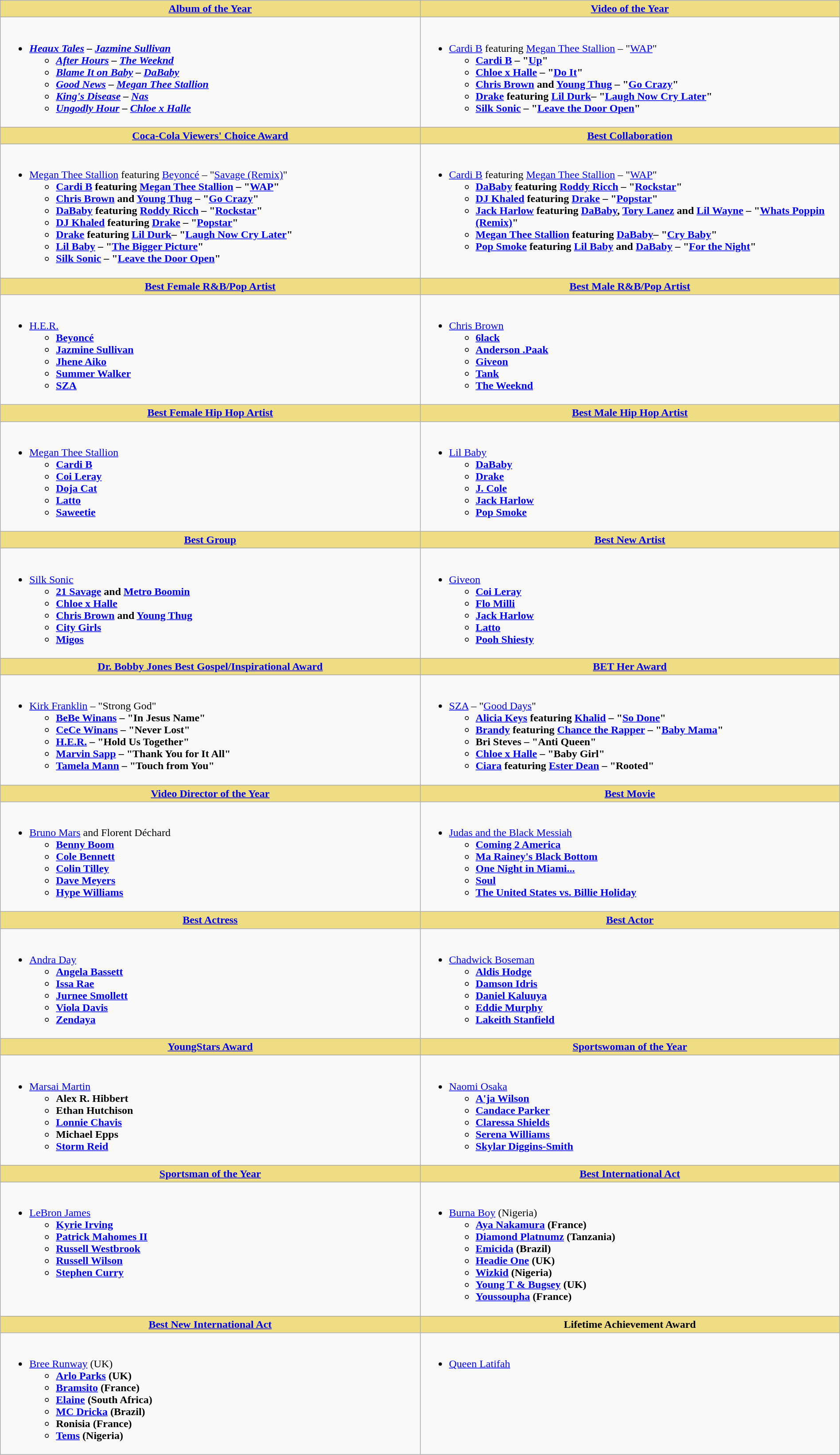<table class=wikitable width="100%">
<tr>
<th style="background:#EEDD82;" ! width="50%"><a href='#'>Album of the Year</a></th>
<th style="background:#EEDD82;" ! width="50%"><a href='#'>Video of the Year</a></th>
</tr>
<tr>
<td valign="top"><br><ul><li><strong><em><a href='#'>Heaux Tales</a><em> – <a href='#'>Jazmine Sullivan</a><strong><ul><li></em><a href='#'>After Hours</a><em> – <a href='#'>The Weeknd</a></li><li></em><a href='#'>Blame It on Baby</a><em> – <a href='#'>DaBaby</a></li><li></em><a href='#'>Good News</a><em> – <a href='#'>Megan Thee Stallion</a></li><li></em><a href='#'>King's Disease</a><em> – <a href='#'>Nas</a></li><li></em><a href='#'>Ungodly Hour</a><em> – <a href='#'>Chloe x Halle</a></li></ul></li></ul></td>
<td valign="top"><br><ul><li></strong><a href='#'>Cardi B</a> featuring <a href='#'>Megan Thee Stallion</a> – "<a href='#'>WAP</a>"<strong><ul><li><a href='#'>Cardi B</a> – "<a href='#'>Up</a>"</li><li><a href='#'>Chloe x Halle</a> – "<a href='#'>Do It</a>"</li><li><a href='#'>Chris Brown</a> and <a href='#'>Young Thug</a> – "<a href='#'>Go Crazy</a>"</li><li><a href='#'>Drake</a> featuring <a href='#'>Lil Durk</a>– "<a href='#'>Laugh Now Cry Later</a>"</li><li><a href='#'>Silk Sonic</a> – "<a href='#'>Leave the Door Open</a>"</li></ul></li></ul></td>
</tr>
<tr>
<th style="background:#EEDD82;" ! "width="50%"><a href='#'>Coca-Cola Viewers' Choice Award</a></th>
<th style="background:#EEDD82;" ! "width="50%"><a href='#'>Best Collaboration</a></th>
</tr>
<tr>
<td valign="top"><br><ul><li></strong><a href='#'>Megan Thee Stallion</a> featuring <a href='#'>Beyoncé</a> – "<a href='#'>Savage (Remix)</a>"<strong><ul><li><a href='#'>Cardi B</a> featuring <a href='#'>Megan Thee Stallion</a> – "<a href='#'>WAP</a>"</li><li><a href='#'>Chris Brown</a> and <a href='#'>Young Thug</a> – "<a href='#'>Go Crazy</a>"</li><li><a href='#'>DaBaby</a> featuring <a href='#'>Roddy Ricch</a> – "<a href='#'>Rockstar</a>"</li><li><a href='#'>DJ Khaled</a> featuring <a href='#'>Drake</a> – "<a href='#'>Popstar</a>"</li><li><a href='#'>Drake</a> featuring <a href='#'>Lil Durk</a>– "<a href='#'>Laugh Now Cry Later</a>"</li><li><a href='#'>Lil Baby</a> – "<a href='#'>The Bigger Picture</a>"</li><li><a href='#'>Silk Sonic</a> – "<a href='#'>Leave the Door Open</a>"</li></ul></li></ul></td>
<td valign="top"><br><ul><li></strong><a href='#'>Cardi B</a> featuring <a href='#'>Megan Thee Stallion</a> – "<a href='#'>WAP</a>"<strong><ul><li><a href='#'>DaBaby</a> featuring <a href='#'>Roddy Ricch</a> – "<a href='#'>Rockstar</a>"</li><li><a href='#'>DJ Khaled</a> featuring <a href='#'>Drake</a> – "<a href='#'>Popstar</a>"</li><li><a href='#'>Jack Harlow</a> featuring <a href='#'>DaBaby</a>, <a href='#'>Tory Lanez</a> and <a href='#'>Lil Wayne</a> – "<a href='#'>Whats Poppin (Remix)</a>"</li><li><a href='#'>Megan Thee Stallion</a> featuring <a href='#'>DaBaby</a>– "<a href='#'>Cry Baby</a>"</li><li><a href='#'>Pop Smoke</a> featuring <a href='#'>Lil Baby</a> and <a href='#'>DaBaby</a> – "<a href='#'>For the Night</a>"</li></ul></li></ul></td>
</tr>
<tr>
<th style="background:#EEDD82;" ! width="50%"><a href='#'>Best Female R&B/Pop Artist</a></th>
<th style="background:#EEDD82;" ! width="50%"><a href='#'>Best Male R&B/Pop Artist</a></th>
</tr>
<tr>
<td valign="top"><br><ul><li></strong><a href='#'>H.E.R.</a><strong><ul><li><a href='#'>Beyoncé</a></li><li><a href='#'>Jazmine Sullivan</a></li><li><a href='#'>Jhene Aiko</a></li><li><a href='#'>Summer Walker</a></li><li><a href='#'>SZA</a></li></ul></li></ul></td>
<td valign="top"><br><ul><li></strong><a href='#'>Chris Brown</a><strong><ul><li><a href='#'>6lack</a></li><li><a href='#'>Anderson .Paak</a></li><li><a href='#'>Giveon</a></li><li><a href='#'>Tank</a></li><li><a href='#'>The Weeknd</a></li></ul></li></ul></td>
</tr>
<tr>
<th style="background:#EEDD82;" ! "width="50%"><a href='#'>Best Female Hip Hop Artist</a></th>
<th style="background:#EEDD82;" ! "width="50%"><a href='#'>Best Male Hip Hop Artist</a></th>
</tr>
<tr>
<td valign="top"><br><ul><li></strong><a href='#'>Megan Thee Stallion</a><strong><ul><li><a href='#'>Cardi B</a></li><li><a href='#'>Coi Leray</a></li><li><a href='#'>Doja Cat</a></li><li><a href='#'>Latto</a></li><li><a href='#'>Saweetie</a></li></ul></li></ul></td>
<td valign="top"><br><ul><li></strong><a href='#'>Lil Baby</a><strong><ul><li><a href='#'>DaBaby</a></li><li><a href='#'>Drake</a></li><li><a href='#'>J. Cole</a></li><li><a href='#'>Jack Harlow</a></li><li><a href='#'>Pop Smoke</a></li></ul></li></ul></td>
</tr>
<tr>
<th style="background:#EEDD82;" ! width="50%"><a href='#'>Best Group</a></th>
<th style="background:#EEDD82;" ! width="50%"><a href='#'>Best New Artist</a></th>
</tr>
<tr>
<td valign="top"><br><ul><li></strong><a href='#'>Silk Sonic</a><strong><ul><li><a href='#'>21 Savage</a> and <a href='#'>Metro Boomin</a></li><li><a href='#'>Chloe x Halle</a></li><li><a href='#'>Chris Brown</a> and <a href='#'>Young Thug</a></li><li><a href='#'>City Girls</a></li><li><a href='#'>Migos</a></li></ul></li></ul></td>
<td valign="top"><br><ul><li></strong><a href='#'>Giveon</a><strong><ul><li><a href='#'>Coi Leray</a></li><li><a href='#'>Flo Milli</a></li><li><a href='#'>Jack Harlow</a></li><li><a href='#'>Latto</a></li><li><a href='#'>Pooh Shiesty</a></li></ul></li></ul></td>
</tr>
<tr>
<th style="background:#EEDD82;" ! "width="50%"><a href='#'>Dr. Bobby Jones Best Gospel/Inspirational Award</a></th>
<th style="background:#EEDD82;" ! "width="50%"><a href='#'>BET Her Award</a></th>
</tr>
<tr>
<td valign="top"><br><ul><li></strong><a href='#'>Kirk Franklin</a> – "Strong God"<strong><ul><li><a href='#'>BeBe Winans</a> – "In Jesus Name"</li><li><a href='#'>CeCe Winans</a> – "Never Lost"</li><li><a href='#'>H.E.R.</a> – "Hold Us Together"</li><li><a href='#'>Marvin Sapp</a> – "Thank You for It All"</li><li><a href='#'>Tamela Mann</a> – "Touch from You"</li></ul></li></ul></td>
<td valign="top"><br><ul><li></strong><a href='#'>SZA</a> – "<a href='#'>Good Days</a>"<strong><ul><li><a href='#'>Alicia Keys</a> featuring <a href='#'>Khalid</a> – "<a href='#'>So Done</a>"</li><li><a href='#'>Brandy</a> featuring <a href='#'>Chance the Rapper</a> – "<a href='#'>Baby Mama</a>"</li><li>Bri Steves – "Anti Queen"</li><li><a href='#'>Chloe x Halle</a> – "Baby Girl"</li><li><a href='#'>Ciara</a> featuring <a href='#'>Ester Dean</a> – "Rooted"</li></ul></li></ul></td>
</tr>
<tr>
<th style="background:#EEDD82;" ! "width="50%"><a href='#'>Video Director of the Year</a></th>
<th style="background:#EEDD82;" ! "width="50%"><a href='#'>Best Movie</a></th>
</tr>
<tr>
<td valign="top"><br><ul><li></strong><a href='#'>Bruno Mars</a> and Florent Déchard<strong><ul><li><a href='#'>Benny Boom</a></li><li><a href='#'>Cole Bennett</a></li><li><a href='#'>Colin Tilley</a></li><li><a href='#'>Dave Meyers</a></li><li><a href='#'>Hype Williams</a></li></ul></li></ul></td>
<td valign="top"><br><ul><li></em></strong><a href='#'>Judas and the Black Messiah</a><strong><em><ul><li></em><a href='#'>Coming 2 America</a><em></li><li></em><a href='#'>Ma Rainey's Black Bottom</a><em></li><li></em><a href='#'>One Night in Miami...</a><em></li><li></em><a href='#'>Soul</a><em></li><li></em><a href='#'>The United States vs. Billie Holiday</a><em></li></ul></li></ul></td>
</tr>
<tr>
<th style="background:#EEDD82;" ! "width="50%"><a href='#'>Best Actress</a></th>
<th style="background:#EEDD82;" ! "width="50%"><a href='#'>Best Actor</a></th>
</tr>
<tr>
<td valign="top"><br><ul><li></strong><a href='#'>Andra Day</a><strong><ul><li><a href='#'>Angela Bassett</a></li><li><a href='#'>Issa Rae</a></li><li><a href='#'>Jurnee Smollett</a></li><li><a href='#'>Viola Davis</a></li><li><a href='#'>Zendaya</a></li></ul></li></ul></td>
<td valign="top"><br><ul><li></strong><a href='#'>Chadwick Boseman</a><strong><ul><li><a href='#'>Aldis Hodge</a></li><li><a href='#'>Damson Idris</a></li><li><a href='#'>Daniel Kaluuya</a></li><li><a href='#'>Eddie Murphy</a></li><li><a href='#'>Lakeith Stanfield</a></li></ul></li></ul></td>
</tr>
<tr>
<th style="background:#EEDD82;" ! "width="50%"><a href='#'>YoungStars Award</a></th>
<th style="background:#EEDD82;" ! "width="50%"><a href='#'>Sportswoman of the Year</a></th>
</tr>
<tr>
<td valign="top"><br><ul><li></strong><a href='#'>Marsai Martin</a><strong><ul><li>Alex R. Hibbert</li><li>Ethan Hutchison</li><li><a href='#'>Lonnie Chavis</a></li><li>Michael Epps</li><li><a href='#'>Storm Reid</a></li></ul></li></ul></td>
<td valign="top"><br><ul><li></strong><a href='#'>Naomi Osaka</a><strong><ul><li><a href='#'>A'ja Wilson</a></li><li><a href='#'>Candace Parker</a></li><li><a href='#'>Claressa Shields</a></li><li><a href='#'>Serena Williams</a></li><li><a href='#'>Skylar Diggins-Smith</a></li></ul></li></ul></td>
</tr>
<tr>
<th style="background:#EEDD82;" ! "width="50%"><a href='#'>Sportsman of the Year</a></th>
<th style="background:#EEDD82;" ! "width="50%"><a href='#'>Best International Act</a></th>
</tr>
<tr>
<td valign="top"><br><ul><li></strong><a href='#'>LeBron James</a><strong><ul><li><a href='#'>Kyrie Irving</a></li><li><a href='#'>Patrick Mahomes II</a></li><li><a href='#'>Russell Westbrook</a></li><li><a href='#'>Russell Wilson</a></li><li><a href='#'>Stephen Curry</a></li></ul></li></ul></td>
<td valign="top"><br><ul><li></strong><a href='#'>Burna Boy</a> (Nigeria)<strong><ul><li><a href='#'>Aya Nakamura</a> (France)</li><li><a href='#'>Diamond Platnumz</a> (Tanzania)</li><li><a href='#'>Emicida</a> (Brazil)</li><li><a href='#'>Headie One</a> (UK)</li><li><a href='#'>Wizkid</a> (Nigeria)</li><li><a href='#'>Young T & Bugsey</a> (UK)</li><li><a href='#'>Youssoupha</a> (France)</li></ul></li></ul></td>
</tr>
<tr>
<th style="background:#EEDD82;" ! "width="50%"><a href='#'>Best New International Act</a></th>
<th style="background:#EEDD82;" ! "width="50%">Lifetime Achievement Award</th>
</tr>
<tr>
<td valign="top"><br><ul><li></strong><a href='#'>Bree Runway</a> (UK)<strong><ul><li><a href='#'>Arlo Parks</a> (UK)</li><li><a href='#'>Bramsito</a> (France)</li><li><a href='#'>Elaine</a> (South Africa)</li><li><a href='#'>MC Dricka</a> (Brazil)</li><li>Ronisia (France)</li><li><a href='#'>Tems</a> (Nigeria)</li></ul></li></ul></td>
<td valign="top"><br><ul><li></strong><a href='#'>Queen Latifah</a><strong></li></ul></td>
</tr>
</table>
